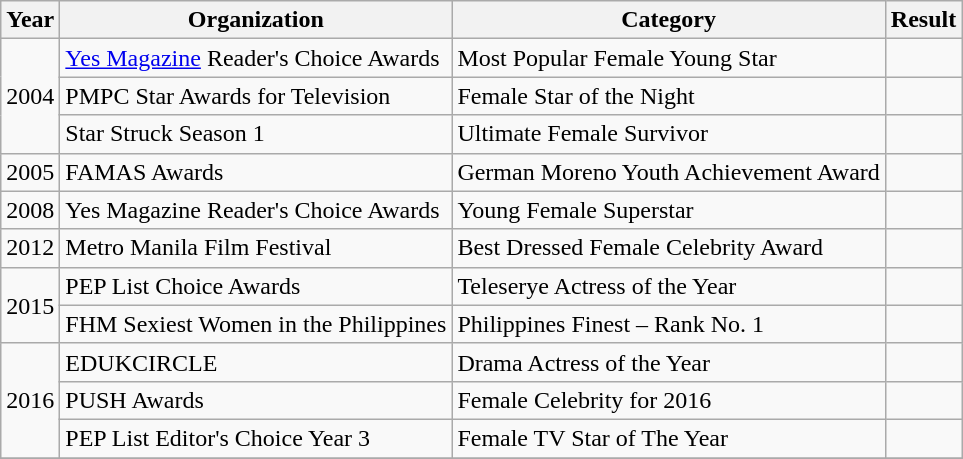<table class="wikitable">
<tr>
<th>Year</th>
<th>Organization</th>
<th>Category</th>
<th>Result</th>
</tr>
<tr>
<td rowspan="3">2004</td>
<td><a href='#'>Yes Magazine</a> Reader's Choice Awards</td>
<td>Most Popular Female Young Star</td>
<td></td>
</tr>
<tr>
<td>PMPC Star Awards for Television</td>
<td>Female Star of the Night</td>
<td></td>
</tr>
<tr>
<td>Star Struck Season 1</td>
<td>Ultimate Female Survivor</td>
<td></td>
</tr>
<tr>
<td>2005</td>
<td>FAMAS Awards</td>
<td>German Moreno Youth Achievement Award</td>
<td></td>
</tr>
<tr>
<td>2008</td>
<td>Yes Magazine Reader's Choice Awards</td>
<td>Young Female Superstar</td>
<td></td>
</tr>
<tr>
<td>2012</td>
<td>Metro Manila Film Festival</td>
<td>Best Dressed Female Celebrity Award</td>
<td></td>
</tr>
<tr>
<td rowspan="2">2015</td>
<td>PEP List Choice Awards</td>
<td>Teleserye Actress of the Year</td>
<td></td>
</tr>
<tr>
<td>FHM Sexiest Women in the Philippines</td>
<td>Philippines Finest – Rank No. 1</td>
<td></td>
</tr>
<tr>
<td rowspan=3>2016</td>
<td>EDUKCIRCLE</td>
<td>Drama Actress of the Year</td>
<td></td>
</tr>
<tr>
<td>PUSH Awards</td>
<td>Female Celebrity for 2016</td>
<td></td>
</tr>
<tr>
<td>PEP List Editor's Choice Year 3</td>
<td>Female TV Star of The Year</td>
<td></td>
</tr>
<tr>
</tr>
</table>
